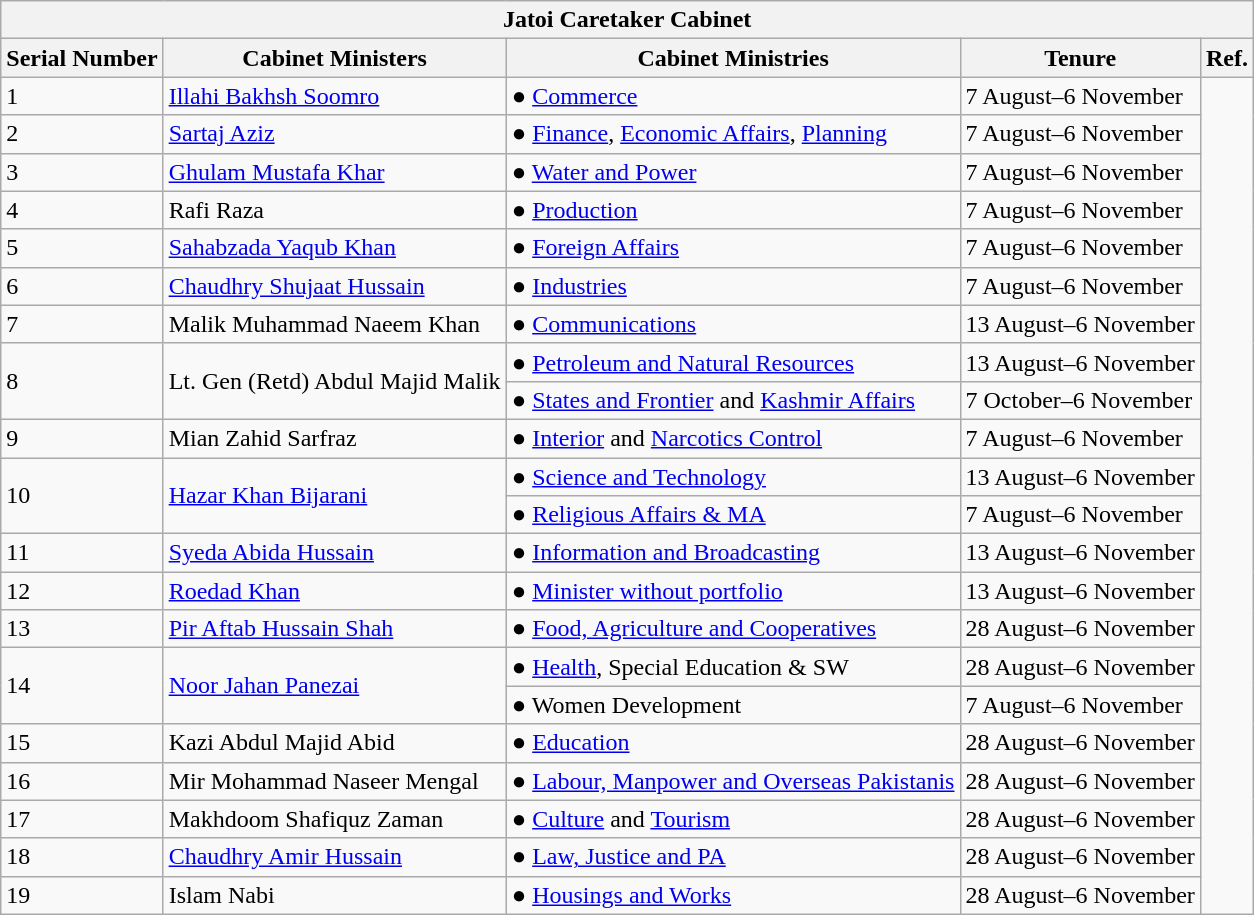<table class="wikitable">
<tr>
<th colspan="5">Jatoi Caretaker Cabinet</th>
</tr>
<tr>
<th>Serial Number</th>
<th>Cabinet Ministers</th>
<th>Cabinet Ministries</th>
<th>Tenure</th>
<th>Ref.</th>
</tr>
<tr>
<td>1</td>
<td><a href='#'>Illahi Bakhsh Soomro</a></td>
<td>● <a href='#'>Commerce</a></td>
<td>7 August–6 November</td>
<td rowspan="23"></td>
</tr>
<tr>
<td>2</td>
<td><a href='#'>Sartaj Aziz</a></td>
<td>● <a href='#'>Finance</a>, <a href='#'>Economic Affairs</a>, <a href='#'>Planning</a></td>
<td>7 August–6 November</td>
</tr>
<tr>
<td>3</td>
<td><a href='#'>Ghulam Mustafa Khar</a></td>
<td>● <a href='#'>Water and Power</a></td>
<td>7 August–6 November</td>
</tr>
<tr>
<td>4</td>
<td>Rafi Raza</td>
<td>● <a href='#'>Production</a></td>
<td>7 August–6 November</td>
</tr>
<tr>
<td>5</td>
<td><a href='#'>Sahabzada Yaqub Khan</a></td>
<td>● <a href='#'>Foreign Affairs</a></td>
<td>7 August–6 November</td>
</tr>
<tr>
<td>6</td>
<td><a href='#'>Chaudhry Shujaat Hussain</a></td>
<td>● <a href='#'>Industries</a></td>
<td>7 August–6 November</td>
</tr>
<tr>
<td>7</td>
<td>Malik Muhammad Naeem Khan</td>
<td>● <a href='#'>Communications</a></td>
<td>13 August–6 November</td>
</tr>
<tr>
<td rowspan="3">8</td>
<td rowspan="3">Lt. Gen (Retd) Abdul Majid Malik</td>
<td rowspan="2">● <a href='#'>Petroleum and Natural Resources</a></td>
<td>13 August–6 November</td>
</tr>
<tr>
<td rowspan="2">7 October–6 November</td>
</tr>
<tr>
<td>● <a href='#'>States and Frontier</a> and <a href='#'>Kashmir Affairs</a></td>
</tr>
<tr>
<td>9</td>
<td>Mian Zahid Sarfraz</td>
<td>● <a href='#'>Interior</a> and <a href='#'>Narcotics Control</a></td>
<td>7 August–6 November</td>
</tr>
<tr>
<td rowspan="2">10</td>
<td rowspan="2"><a href='#'>Hazar Khan Bijarani</a></td>
<td>● <a href='#'>Science and Technology</a></td>
<td>13 August–6 November</td>
</tr>
<tr>
<td>● <a href='#'>Religious Affairs & MA</a></td>
<td>7 August–6 November</td>
</tr>
<tr>
<td>11</td>
<td><a href='#'>Syeda Abida Hussain</a></td>
<td>● <a href='#'>Information and Broadcasting</a></td>
<td>13 August–6 November</td>
</tr>
<tr>
<td>12</td>
<td><a href='#'>Roedad Khan</a></td>
<td>● <a href='#'>Minister without portfolio</a></td>
<td>13 August–6 November</td>
</tr>
<tr>
<td>13</td>
<td><a href='#'>Pir Aftab Hussain Shah</a></td>
<td>● <a href='#'>Food, Agriculture and Cooperatives</a></td>
<td>28 August–6 November</td>
</tr>
<tr>
<td rowspan="2">14</td>
<td rowspan="2"><a href='#'>Noor Jahan Panezai</a></td>
<td>● <a href='#'>Health</a>, Special Education & SW</td>
<td>28 August–6 November</td>
</tr>
<tr>
<td>● Women Development</td>
<td>7 August–6 November</td>
</tr>
<tr>
<td>15</td>
<td>Kazi Abdul Majid Abid</td>
<td>● <a href='#'>Education</a></td>
<td>28 August–6 November</td>
</tr>
<tr>
<td>16</td>
<td>Mir Mohammad Naseer Mengal</td>
<td>● <a href='#'>Labour, Manpower and Overseas Pakistanis</a></td>
<td>28 August–6 November</td>
</tr>
<tr>
<td>17</td>
<td>Makhdoom Shafiquz Zaman</td>
<td>● <a href='#'>Culture</a> and <a href='#'>Tourism</a></td>
<td>28 August–6 November</td>
</tr>
<tr>
<td>18</td>
<td><a href='#'>Chaudhry Amir Hussain</a></td>
<td>● <a href='#'>Law, Justice and PA</a></td>
<td>28 August–6 November</td>
</tr>
<tr>
<td>19</td>
<td>Islam Nabi</td>
<td>● <a href='#'>Housings and Works</a></td>
<td>28 August–6 November</td>
</tr>
</table>
